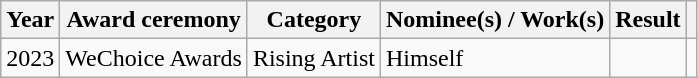<table class="wikitable sortable plainrowheaders">
<tr>
<th scope="col">Year</th>
<th scope="col">Award ceremony</th>
<th scope="col">Category</th>
<th scope="col">Nominee(s) / Work(s)</th>
<th scope="col">Result</th>
<th class="unsortable"></th>
</tr>
<tr>
<td>2023</td>
<td>WeChoice Awards</td>
<td>Rising Artist</td>
<td>Himself</td>
<td></td>
<td></td>
</tr>
</table>
